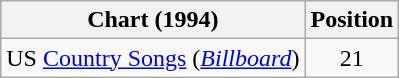<table class="wikitable sortable">
<tr>
<th scope="col">Chart (1994)</th>
<th scope="col">Position</th>
</tr>
<tr>
<td>US <a href='#'>Country Songs</a> (<em><a href='#'>Billboard</a></em>)</td>
<td style="text-align:center;">21</td>
</tr>
</table>
